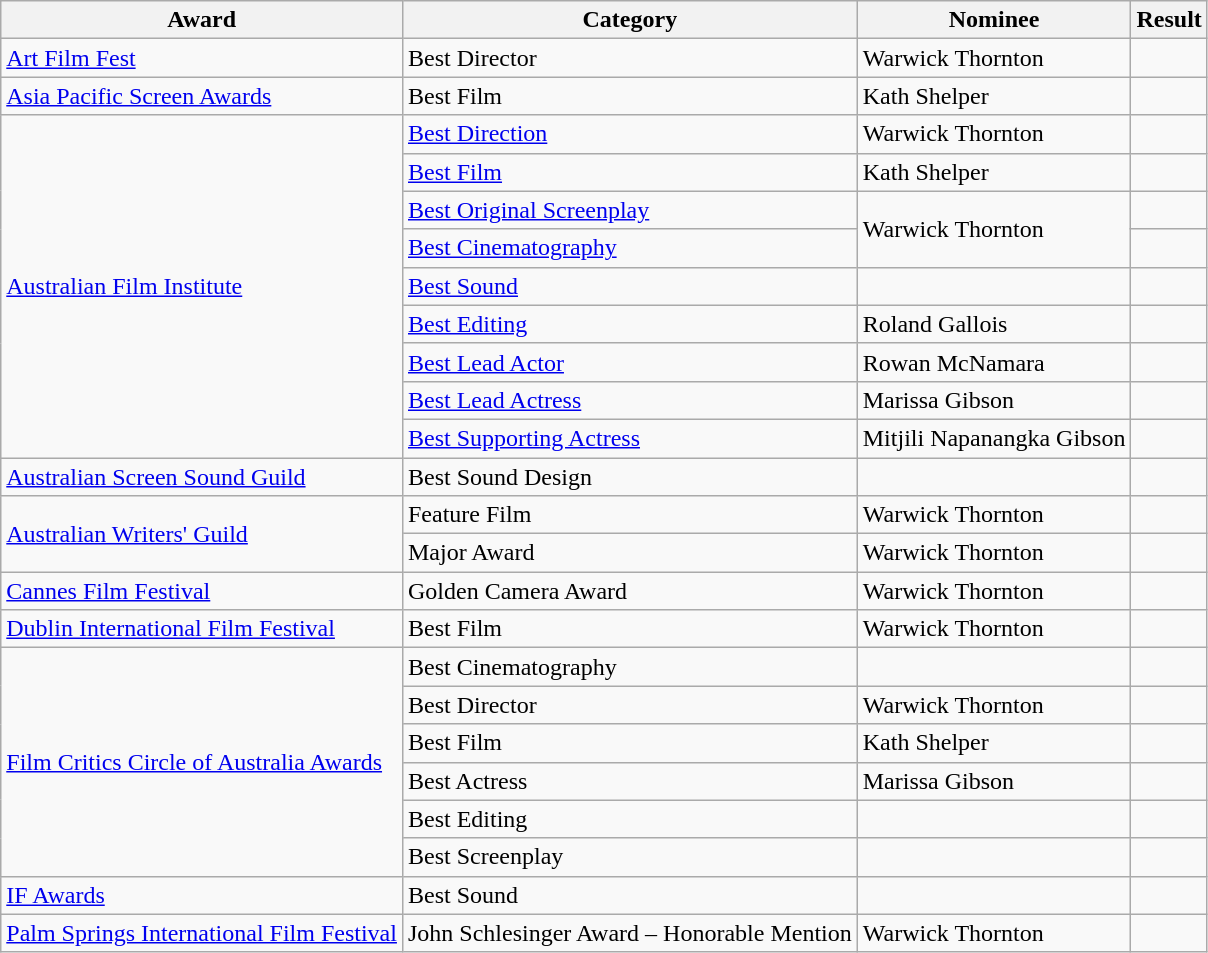<table class="wikitable">
<tr>
<th>Award</th>
<th>Category</th>
<th>Nominee</th>
<th>Result</th>
</tr>
<tr>
<td><a href='#'>Art Film Fest</a></td>
<td>Best Director</td>
<td>Warwick Thornton</td>
<td></td>
</tr>
<tr>
<td><a href='#'>Asia Pacific Screen Awards</a></td>
<td>Best Film</td>
<td>Kath Shelper</td>
<td></td>
</tr>
<tr>
<td rowspan="9"><a href='#'>Australian Film Institute</a></td>
<td><a href='#'>Best Direction</a></td>
<td>Warwick Thornton</td>
<td></td>
</tr>
<tr>
<td><a href='#'>Best Film</a></td>
<td>Kath Shelper</td>
<td></td>
</tr>
<tr>
<td><a href='#'>Best Original Screenplay</a></td>
<td rowspan=2>Warwick Thornton</td>
<td></td>
</tr>
<tr>
<td><a href='#'>Best Cinematography</a></td>
<td></td>
</tr>
<tr>
<td><a href='#'>Best Sound</a></td>
<td></td>
<td></td>
</tr>
<tr>
<td><a href='#'>Best Editing</a></td>
<td>Roland Gallois</td>
<td></td>
</tr>
<tr>
<td><a href='#'>Best Lead Actor</a></td>
<td>Rowan McNamara</td>
<td></td>
</tr>
<tr>
<td><a href='#'>Best Lead Actress</a></td>
<td>Marissa Gibson</td>
<td></td>
</tr>
<tr>
<td><a href='#'>Best Supporting Actress</a></td>
<td>Mitjili Napanangka Gibson</td>
<td></td>
</tr>
<tr>
<td><a href='#'>Australian Screen Sound Guild</a></td>
<td>Best Sound Design</td>
<td></td>
<td></td>
</tr>
<tr>
<td rowspan="2"><a href='#'>Australian Writers' Guild</a></td>
<td>Feature Film</td>
<td>Warwick Thornton</td>
<td></td>
</tr>
<tr>
<td>Major Award</td>
<td>Warwick Thornton</td>
<td></td>
</tr>
<tr>
<td><a href='#'>Cannes Film Festival</a></td>
<td>Golden Camera Award</td>
<td>Warwick Thornton</td>
<td></td>
</tr>
<tr>
<td><a href='#'>Dublin International Film Festival</a></td>
<td>Best Film</td>
<td>Warwick Thornton</td>
<td></td>
</tr>
<tr>
<td rowspan="6"><a href='#'>Film Critics Circle of Australia Awards</a></td>
<td>Best Cinematography</td>
<td></td>
<td></td>
</tr>
<tr>
<td>Best Director</td>
<td>Warwick Thornton</td>
<td></td>
</tr>
<tr>
<td>Best Film</td>
<td>Kath Shelper</td>
<td></td>
</tr>
<tr>
<td>Best Actress</td>
<td>Marissa Gibson</td>
<td></td>
</tr>
<tr>
<td>Best Editing</td>
<td></td>
<td></td>
</tr>
<tr>
<td>Best Screenplay</td>
<td></td>
<td></td>
</tr>
<tr>
<td><a href='#'>IF Awards</a></td>
<td>Best Sound</td>
<td></td>
<td></td>
</tr>
<tr>
<td><a href='#'>Palm Springs International Film Festival</a></td>
<td>John Schlesinger Award – Honorable Mention</td>
<td>Warwick Thornton</td>
<td></td>
</tr>
</table>
